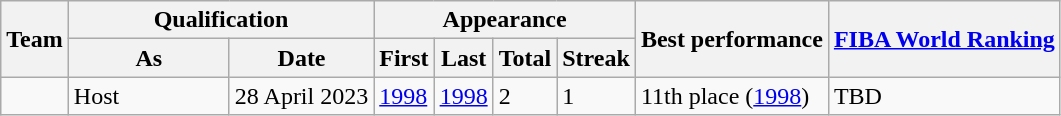<table class="wikitable">
<tr>
<th rowspan=2>Team</th>
<th colspan=2>Qualification</th>
<th colspan=4>Appearance</th>
<th rowspan=2>Best performance</th>
<th rowspan=2><a href='#'>FIBA World Ranking</a></th>
</tr>
<tr>
<th width=100px>As</th>
<th>Date</th>
<th>First</th>
<th>Last</th>
<th>Total</th>
<th>Streak</th>
</tr>
<tr>
<td></td>
<td>Host</td>
<td>28 April 2023</td>
<td><a href='#'>1998</a></td>
<td><a href='#'>1998</a></td>
<td>2</td>
<td>1</td>
<td>11th place (<a href='#'>1998</a>)</td>
<td>TBD</td>
</tr>
</table>
